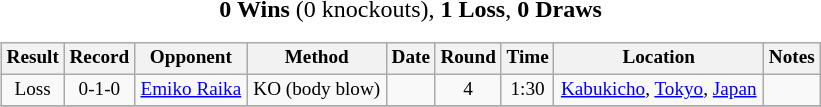<table>
<tr style="margin:0.5em auto; font-size:100%;">
<td align="center" colspan=8><strong>0 Wins</strong> (0 knockouts), <strong>1 Loss</strong>, <strong>0 Draws</strong><br><table style="font-size:80%; text-align:center; width:100%;" class="wikitable sortable">
<tr>
<th>Result</th>
<th>Record</th>
<th>Opponent</th>
<th>Method</th>
<th>Date</th>
<th>Round</th>
<th>Time</th>
<th>Location</th>
<th>Notes</th>
</tr>
<tr>
<td>Loss</td>
<td>0-1-0</td>
<td> <a href='#'>Emiko Raika</a></td>
<td>KO (body blow)</td>
<td></td>
<td>4</td>
<td>1:30</td>
<td><a href='#'>Kabukicho</a>, <a href='#'>Tokyo</a>, <a href='#'>Japan</a></td>
<td></td>
</tr>
<tr>
</tr>
</table>
</td>
</tr>
</table>
